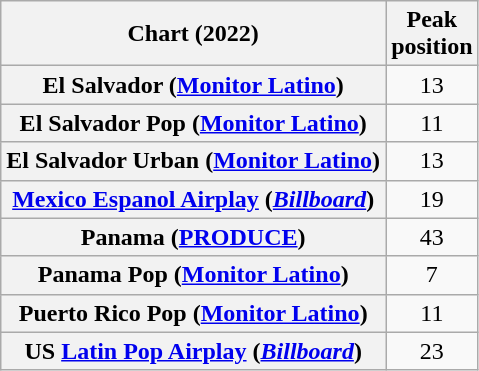<table class="wikitable sortable plainrowheaders" style="text-align:center">
<tr>
<th scope="col">Chart (2022)</th>
<th scope="col">Peak<br>position</th>
</tr>
<tr>
<th scope="row">El Salvador (<a href='#'>Monitor Latino</a>)</th>
<td>13</td>
</tr>
<tr>
<th scope="row">El Salvador Pop (<a href='#'>Monitor Latino</a>)</th>
<td>11</td>
</tr>
<tr>
<th scope="row">El Salvador Urban (<a href='#'>Monitor Latino</a>)</th>
<td>13</td>
</tr>
<tr>
<th scope="row"><a href='#'>Mexico Espanol Airplay</a> (<em><a href='#'>Billboard</a></em>)</th>
<td>19</td>
</tr>
<tr>
<th scope="row">Panama (<a href='#'>PRODUCE</a>)</th>
<td>43</td>
</tr>
<tr>
<th scope="row">Panama Pop (<a href='#'>Monitor Latino</a>)</th>
<td>7</td>
</tr>
<tr>
<th scope="row">Puerto Rico Pop (<a href='#'>Monitor Latino</a>)</th>
<td>11</td>
</tr>
<tr>
<th scope="row">US <a href='#'>Latin Pop Airplay</a> (<em><a href='#'>Billboard</a></em>)</th>
<td>23</td>
</tr>
</table>
